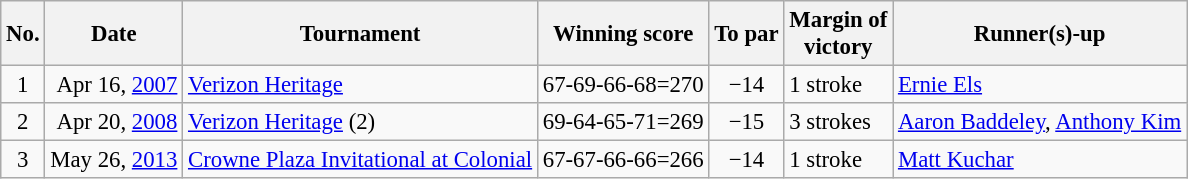<table class="wikitable" style="font-size:95%;">
<tr>
<th>No.</th>
<th>Date</th>
<th>Tournament</th>
<th>Winning score</th>
<th>To par</th>
<th>Margin of<br>victory</th>
<th>Runner(s)-up</th>
</tr>
<tr>
<td align=center>1</td>
<td align=right>Apr 16, <a href='#'>2007</a></td>
<td><a href='#'>Verizon Heritage</a></td>
<td align=right>67-69-66-68=270</td>
<td align=center>−14</td>
<td>1 stroke</td>
<td> <a href='#'>Ernie Els</a></td>
</tr>
<tr>
<td align=center>2</td>
<td align=right>Apr 20, <a href='#'>2008</a></td>
<td><a href='#'>Verizon Heritage</a> (2)</td>
<td align=right>69-64-65-71=269</td>
<td align=center>−15</td>
<td>3 strokes</td>
<td> <a href='#'>Aaron Baddeley</a>,  <a href='#'>Anthony Kim</a></td>
</tr>
<tr>
<td align=center>3</td>
<td align=right>May 26, <a href='#'>2013</a></td>
<td><a href='#'>Crowne Plaza Invitational at Colonial</a></td>
<td align=right>67-67-66-66=266</td>
<td align=center>−14</td>
<td>1 stroke</td>
<td> <a href='#'>Matt Kuchar</a></td>
</tr>
</table>
